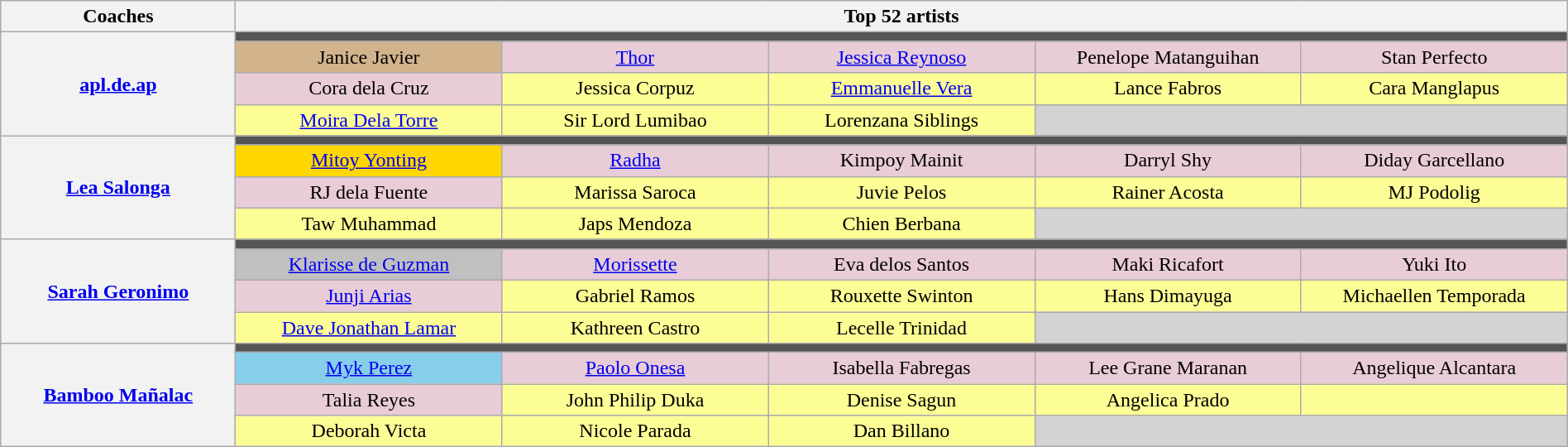<table class="wikitable" style="text-align:center; width:100%;">
<tr>
<th scope="col" style="width:15%;">Coaches</th>
<th colspan="5">Top 52 artists</th>
</tr>
<tr>
<th rowspan="4"><a href='#'>apl.de.ap</a></th>
<td colspan="5" style="background:#555555;"></td>
</tr>
<tr>
<td style="background:tan;" width="17%">Janice Javier</td>
<td width="17%" style="background:#E8CCD7;"><a href='#'>Thor</a></td>
<td width="17%" style="background:#E8CCD7;"><a href='#'>Jessica Reynoso</a></td>
<td width="17%" style="background:#E8CCD7;">Penelope Matanguihan</td>
<td width="17%" style="background:#E8CCD7;">Stan Perfecto</td>
</tr>
<tr>
<td style="background:#E8CCD7;">Cora dela Cruz</td>
<td style="background:#FDFD96;">Jessica Corpuz</td>
<td style="background:#FDFD96;"><a href='#'>Emmanuelle Vera</a></td>
<td style="background:#FDFD96;">Lance Fabros</td>
<td style="background:#FDFD96;">Cara Manglapus</td>
</tr>
<tr>
<td style="background:#FDFD96;"><a href='#'>Moira Dela Torre</a></td>
<td style="background:#FDFD96;">Sir Lord Lumibao</td>
<td style="background:#FDFD96;">Lorenzana Siblings</td>
<td colspan="2" style="background:lightgrey;"></td>
</tr>
<tr>
<th rowspan="4"><a href='#'>Lea Salonga</a></th>
<td colspan="5" style="background:#555555;"></td>
</tr>
<tr>
<td style="background:gold;"><a href='#'>Mitoy Yonting</a></td>
<td style="background:#E8CCD7;"><a href='#'>Radha</a></td>
<td style="background:#E8CCD7;">Kimpoy Mainit</td>
<td style="background:#E8CCD7;">Darryl Shy</td>
<td style="background:#E8CCD7;">Diday Garcellano</td>
</tr>
<tr>
<td style="background:#E8CCD7;">RJ dela Fuente</td>
<td style="background:#FDFD96;">Marissa Saroca</td>
<td style="background:#FDFD96;">Juvie Pelos</td>
<td style="background:#FDFD96;">Rainer Acosta</td>
<td style="background:#FDFD96;">MJ Podolig</td>
</tr>
<tr>
<td style="background:#FDFD96;">Taw Muhammad</td>
<td style="background:#FDFD96;">Japs Mendoza</td>
<td style="background:#FDFD96;">Chien Berbana</td>
<td colspan="2" style="background:lightgrey;"></td>
</tr>
<tr>
<th rowspan="4"><a href='#'>Sarah Geronimo</a></th>
<td colspan="5" style="background:#555555;"></td>
</tr>
<tr>
<td style="background:silver;"><a href='#'>Klarisse de Guzman</a></td>
<td style="background:#E8CCD7;"><a href='#'>Morissette</a></td>
<td style="background:#E8CCD7;">Eva delos Santos</td>
<td style="background:#E8CCD7;">Maki Ricafort</td>
<td style="background:#E8CCD7;">Yuki Ito</td>
</tr>
<tr>
<td style="background:#E8CCD7;"><a href='#'>Junji Arias</a></td>
<td style="background:#FDFD96;">Gabriel Ramos</td>
<td style="background:#FDFD96;">Rouxette Swinton</td>
<td style="background:#FDFD96;">Hans Dimayuga</td>
<td style="background:#FDFD96;">Michaellen Temporada</td>
</tr>
<tr>
<td style="background:#FDFD96;"><a href='#'>Dave Jonathan Lamar</a></td>
<td style="background:#FDFD96;">Kathreen Castro</td>
<td style="background:#FDFD96;">Lecelle Trinidad</td>
<td colspan="2" style="background:lightgrey;"></td>
</tr>
<tr>
<th rowspan="4"><a href='#'>Bamboo Mañalac</a></th>
<td colspan="5" style="background:#555555;"></td>
</tr>
<tr>
<td style="background:skyblue;"><a href='#'>Myk Perez</a></td>
<td style="background:#E8CCD7;"><a href='#'>Paolo Onesa</a></td>
<td style="background:#E8CCD7;">Isabella Fabregas</td>
<td style="background:#E8CCD7;">Lee Grane Maranan</td>
<td style="background:#E8CCD7;">Angelique Alcantara</td>
</tr>
<tr>
<td style="background:#E8CCD7;">Talia Reyes</td>
<td style="background:#FDFD96;">John Philip Duka</td>
<td style="background:#FDFD96;">Denise Sagun</td>
<td style="background:#FDFD96;">Angelica Prado</td>
<td style="background:#FDFD96;"></td>
</tr>
<tr>
<td style="background:#FDFD96;">Deborah Victa</td>
<td style="background:#FDFD96;">Nicole Parada</td>
<td style="background:#FDFD96;">Dan Billano</td>
<td colspan="2" style="background:lightgrey;"></td>
</tr>
</table>
